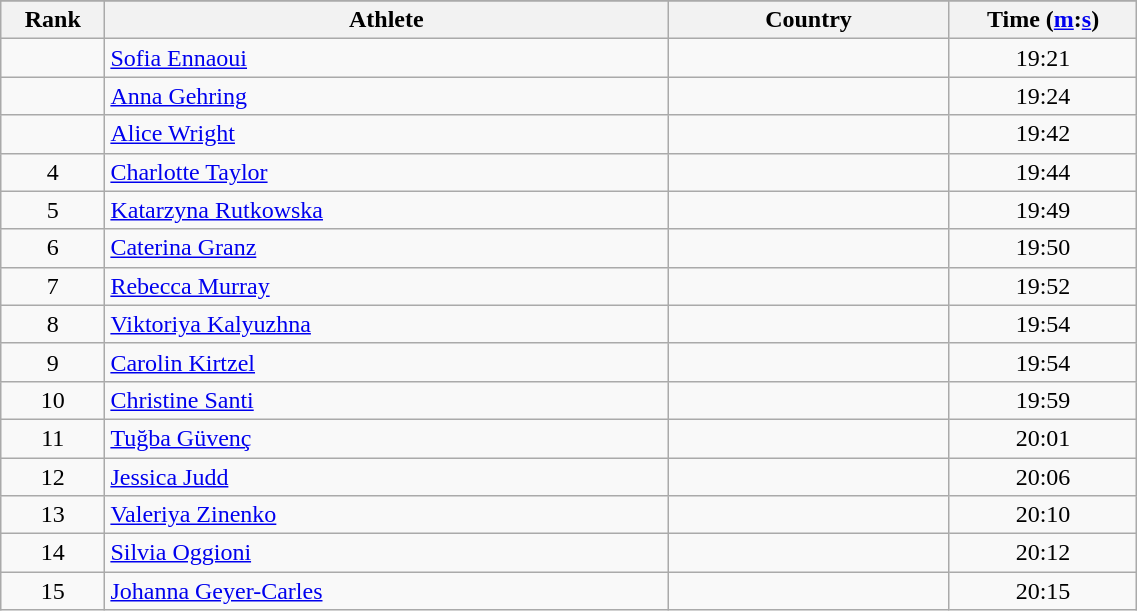<table class="wikitable" style="text-align:center;" width="60%">
<tr>
</tr>
<tr>
<th width=5%>Rank</th>
<th width=30%>Athlete</th>
<th width=15%>Country</th>
<th width=10%>Time (<a href='#'>m</a>:<a href='#'>s</a>)</th>
</tr>
<tr>
<td></td>
<td align=left><a href='#'>Sofia Ennaoui</a></td>
<td align=left></td>
<td>19:21</td>
</tr>
<tr>
<td></td>
<td align=left><a href='#'>Anna Gehring</a></td>
<td align=left></td>
<td>19:24</td>
</tr>
<tr>
<td></td>
<td align=left><a href='#'>Alice Wright</a></td>
<td align=left></td>
<td>19:42</td>
</tr>
<tr>
<td>4</td>
<td align=left><a href='#'>Charlotte Taylor</a></td>
<td align=left></td>
<td>19:44</td>
</tr>
<tr>
<td>5</td>
<td align=left><a href='#'>Katarzyna Rutkowska</a></td>
<td align=left></td>
<td>19:49</td>
</tr>
<tr>
<td>6</td>
<td align=left><a href='#'>Caterina Granz</a></td>
<td align=left></td>
<td>19:50</td>
</tr>
<tr>
<td>7</td>
<td align=left><a href='#'>Rebecca Murray</a></td>
<td align=left></td>
<td>19:52</td>
</tr>
<tr>
<td>8</td>
<td align=left><a href='#'>Viktoriya Kalyuzhna</a></td>
<td align=left></td>
<td>19:54</td>
</tr>
<tr>
<td>9</td>
<td align=left><a href='#'>Carolin Kirtzel</a></td>
<td align=left></td>
<td>19:54</td>
</tr>
<tr>
<td>10</td>
<td align=left><a href='#'>Christine Santi</a></td>
<td align=left></td>
<td>19:59</td>
</tr>
<tr>
<td>11</td>
<td align=left><a href='#'>Tuğba Güvenç</a></td>
<td align=left></td>
<td>20:01</td>
</tr>
<tr>
<td>12</td>
<td align=left><a href='#'>Jessica Judd</a></td>
<td align=left></td>
<td>20:06</td>
</tr>
<tr>
<td>13</td>
<td align=left><a href='#'>Valeriya Zinenko</a></td>
<td align=left></td>
<td>20:10</td>
</tr>
<tr>
<td>14</td>
<td align=left><a href='#'>Silvia Oggioni</a></td>
<td align=left></td>
<td>20:12</td>
</tr>
<tr>
<td>15</td>
<td align=left><a href='#'>Johanna Geyer-Carles</a></td>
<td align=left></td>
<td>20:15</td>
</tr>
</table>
